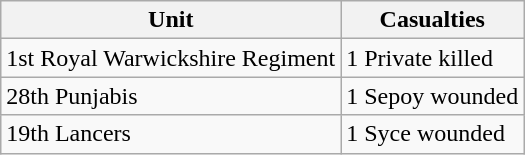<table class="wikitable">
<tr>
<th>Unit</th>
<th>Casualties</th>
</tr>
<tr>
<td>1st Royal Warwickshire Regiment</td>
<td>1 Private killed</td>
</tr>
<tr>
<td>28th Punjabis</td>
<td>1 Sepoy wounded</td>
</tr>
<tr>
<td>19th Lancers</td>
<td>1 Syce wounded</td>
</tr>
</table>
